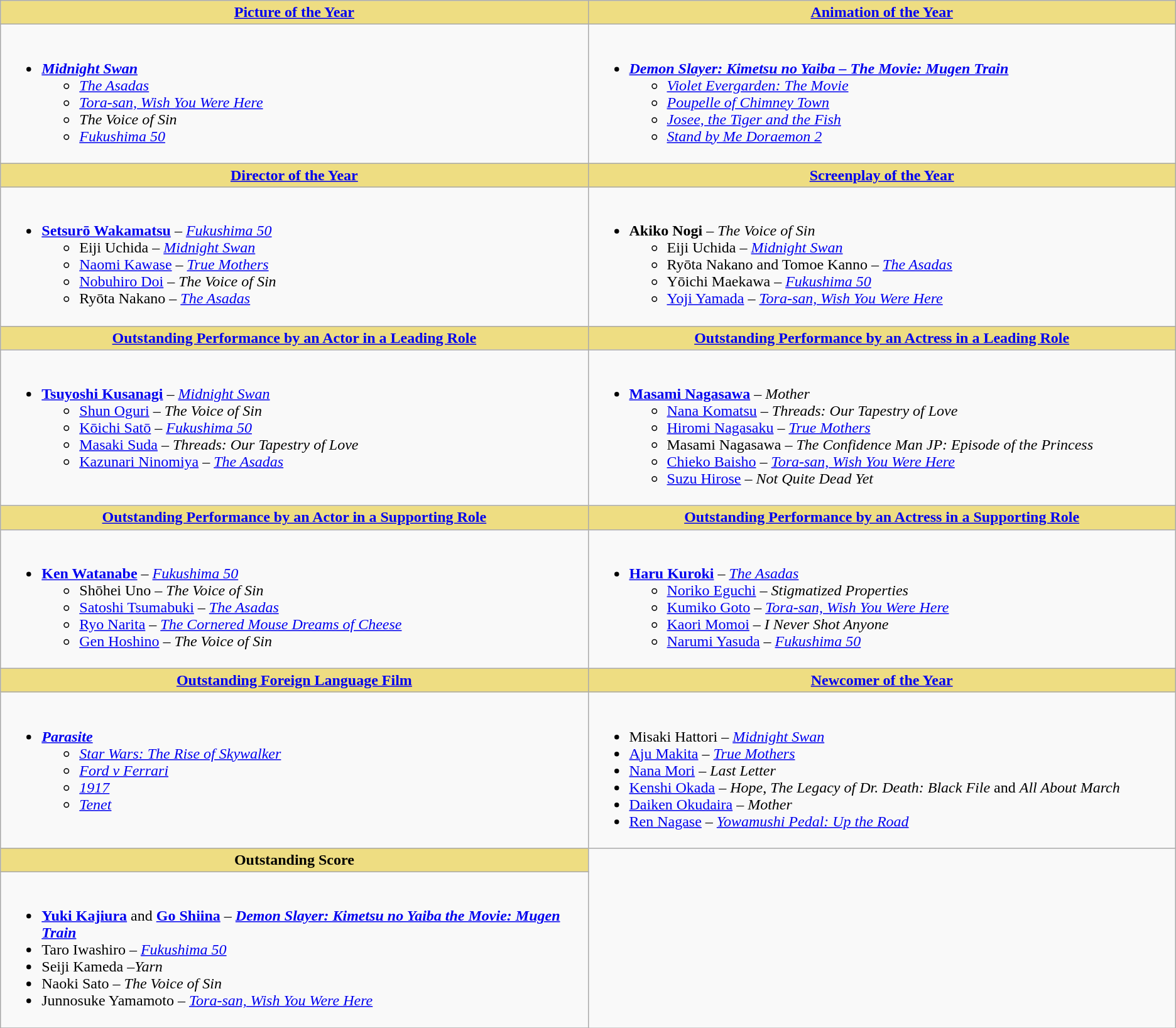<table class=wikitable>
<tr>
<th style="background:#EEDD82; width:50%"><a href='#'>Picture of the Year</a></th>
<th style="background:#EEDD82; width:50%"><a href='#'>Animation of the Year</a></th>
</tr>
<tr>
<td valign="top"><br><ul><li><strong><em><a href='#'>Midnight Swan</a></em></strong><ul><li><em><a href='#'>The Asadas</a></em></li><li><em><a href='#'>Tora-san, Wish You Were Here</a></em></li><li><em>The Voice of Sin</em></li><li><em><a href='#'>Fukushima 50</a></em></li></ul></li></ul></td>
<td valign="top"><br><ul><li><strong><em><a href='#'>Demon Slayer: Kimetsu no Yaiba – The Movie: Mugen Train</a></em></strong><ul><li><em><a href='#'>Violet Evergarden: The Movie</a></em></li><li><em><a href='#'>Poupelle of Chimney Town</a></em></li><li><em><a href='#'>Josee, the Tiger and the Fish</a></em></li><li><em><a href='#'>Stand by Me Doraemon 2</a></em></li></ul></li></ul></td>
</tr>
<tr>
<th style="background:#EEDD82"><a href='#'>Director of the Year</a></th>
<th style="background:#EEDD82"><a href='#'>Screenplay of the Year</a></th>
</tr>
<tr>
<td valign="top"><br><ul><li><strong><a href='#'>Setsurō Wakamatsu</a></strong> – <em><a href='#'>Fukushima 50</a></em><ul><li>Eiji Uchida – <em><a href='#'>Midnight Swan</a></em></li><li><a href='#'>Naomi Kawase</a> – <em><a href='#'>True Mothers</a></em></li><li><a href='#'>Nobuhiro Doi</a> – <em>The Voice of Sin</em></li><li>Ryōta Nakano – <em><a href='#'>The Asadas</a></em></li></ul></li></ul></td>
<td valign="top"><br><ul><li><strong>Akiko Nogi</strong> – <em>The Voice of Sin</em><ul><li>Eiji Uchida – <em><a href='#'>Midnight Swan</a></em></li><li>Ryōta Nakano and Tomoe Kanno – <em><a href='#'>The Asadas</a></em></li><li>Yōichi Maekawa – <em><a href='#'>Fukushima 50</a></em></li><li><a href='#'>Yoji Yamada</a> – <em><a href='#'>Tora-san, Wish You Were Here</a></em></li></ul></li></ul></td>
</tr>
<tr>
<th style="background:#EEDD82"><a href='#'>Outstanding Performance by an Actor in a Leading Role</a></th>
<th style="background:#EEDD82"><a href='#'>Outstanding Performance by an Actress in a Leading Role</a></th>
</tr>
<tr>
<td valign="top"><br><ul><li><strong><a href='#'>Tsuyoshi Kusanagi</a></strong> – <em><a href='#'>Midnight Swan</a></em><ul><li><a href='#'>Shun Oguri</a> – <em>The Voice of Sin</em></li><li><a href='#'>Kōichi Satō</a> – <em><a href='#'>Fukushima 50</a></em></li><li><a href='#'>Masaki Suda</a> – <em>Threads: Our Tapestry of Love</em></li><li><a href='#'>Kazunari Ninomiya</a> – <em><a href='#'>The Asadas</a></em></li></ul></li></ul></td>
<td valign="top"><br><ul><li><strong><a href='#'>Masami Nagasawa</a></strong> – <em>Mother</em><ul><li><a href='#'>Nana Komatsu</a> – <em>Threads: Our Tapestry of Love</em></li><li><a href='#'>Hiromi Nagasaku</a> – <em><a href='#'>True Mothers</a></em></li><li>Masami Nagasawa – <em>The Confidence Man JP: Episode of the Princess</em></li><li><a href='#'>Chieko Baisho</a> – <em><a href='#'>Tora-san, Wish You Were Here</a></em></li><li><a href='#'>Suzu Hirose</a> – <em>Not Quite Dead Yet</em></li></ul></li></ul></td>
</tr>
<tr>
<th style="background:#EEDD82"><a href='#'>Outstanding Performance by an Actor in a Supporting Role</a></th>
<th style="background:#EEDD82"><a href='#'>Outstanding Performance by an Actress in a Supporting Role</a></th>
</tr>
<tr>
<td valign="top"><br><ul><li><strong><a href='#'>Ken Watanabe</a></strong> – <em><a href='#'>Fukushima 50</a></em><ul><li>Shōhei Uno – <em>The Voice of Sin</em></li><li><a href='#'>Satoshi Tsumabuki</a> – <em><a href='#'>The Asadas</a></em></li><li><a href='#'>Ryo Narita</a> – <em><a href='#'>The Cornered Mouse Dreams of Cheese</a></em></li><li><a href='#'>Gen Hoshino</a> – <em>The Voice of Sin</em></li></ul></li></ul></td>
<td valign="top"><br><ul><li><strong><a href='#'>Haru Kuroki</a></strong> – <em><a href='#'>The Asadas</a></em><ul><li><a href='#'>Noriko Eguchi</a> – <em>Stigmatized Properties</em></li><li><a href='#'>Kumiko Goto</a> – <em><a href='#'>Tora-san, Wish You Were Here</a></em></li><li><a href='#'>Kaori Momoi</a> – <em>I Never Shot Anyone</em></li><li><a href='#'>Narumi Yasuda</a> – <em><a href='#'>Fukushima 50</a></em></li></ul></li></ul></td>
</tr>
<tr>
<th style="background:#EEDD82"><a href='#'>Outstanding Foreign Language Film</a></th>
<th style="background:#EEDD82"><a href='#'>Newcomer of the Year</a></th>
</tr>
<tr>
<td valign="top"><br><ul><li><strong><em><a href='#'>Parasite</a></em></strong><ul><li><em><a href='#'>Star Wars: The Rise of Skywalker</a></em></li><li><em><a href='#'>Ford v Ferrari</a></em></li><li><em><a href='#'>1917</a></em></li><li><em><a href='#'>Tenet</a></em></li></ul></li></ul></td>
<td valign="top"><br><ul><li>Misaki Hattori – <em><a href='#'>Midnight Swan</a></em></li><li><a href='#'>Aju Makita</a> – <em><a href='#'>True Mothers</a></em></li><li><a href='#'>Nana Mori</a> – <em>Last Letter</em></li><li><a href='#'>Kenshi Okada</a> – <em>Hope</em>, <em>The Legacy of Dr. Death: Black File</em> and <em>All About March</em></li><li><a href='#'>Daiken Okudaira</a> – <em>Mother</em></li><li><a href='#'>Ren Nagase</a> – <em><a href='#'>Yowamushi Pedal: Up the Road</a></em></li></ul></td>
</tr>
<tr>
<th style="background:#EEDD82">Outstanding Score</th>
</tr>
<tr>
<td valign="top"><br><ul><li><strong><a href='#'>Yuki Kajiura</a></strong> and <strong><a href='#'>Go Shiina</a></strong> –  <strong><em><a href='#'>Demon Slayer: Kimetsu no Yaiba the Movie: Mugen Train</a></em></strong></li><li>Taro Iwashiro – <a href='#'><em>Fukushima 50</em></a></li><li>Seiji Kameda –<em>Yarn</em></li><li>Naoki Sato – <em>The Voice of Sin</em></li><li>Junnosuke Yamamoto – <em><a href='#'>Tora-san, Wish You Were Here</a></em></li></ul></td>
</tr>
<tr>
</tr>
</table>
